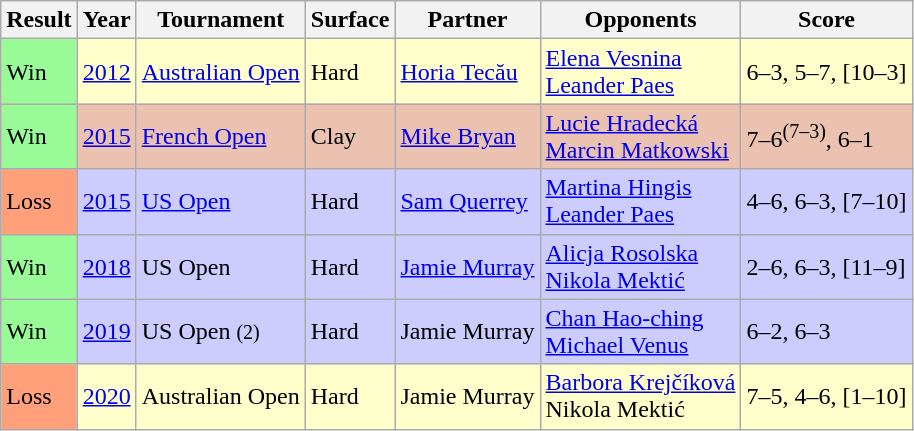<table class="sortable wikitable">
<tr>
<th>Result</th>
<th>Year</th>
<th>Tournament</th>
<th>Surface</th>
<th>Partner</th>
<th>Opponents</th>
<th class="unsortable">Score</th>
</tr>
<tr bgcolor=#FFFFCC>
<td bgcolor=98FB98>Win</td>
<td><a href='#'>2012</a></td>
<td><a href='#'>Australian Open</a></td>
<td>Hard</td>
<td> <a href='#'>Horia Tecău</a></td>
<td> <a href='#'>Elena Vesnina</a> <br>  <a href='#'>Leander Paes</a></td>
<td>6–3, 5–7, [10–3]</td>
</tr>
<tr style="background:#ebc2af;">
<td bgcolor=98FB98>Win</td>
<td><a href='#'>2015</a></td>
<td><a href='#'>French Open</a></td>
<td>Clay</td>
<td> <a href='#'>Mike Bryan</a></td>
<td> <a href='#'>Lucie Hradecká</a> <br>  <a href='#'>Marcin Matkowski</a></td>
<td>7–6<sup>(7–3)</sup>, 6–1</td>
</tr>
<tr bgcolor=#CCCCFF>
<td bgcolor=ffa07a>Loss</td>
<td><a href='#'>2015</a></td>
<td><a href='#'>US Open</a></td>
<td>Hard</td>
<td> <a href='#'>Sam Querrey</a></td>
<td> <a href='#'>Martina Hingis</a> <br>  <a href='#'>Leander Paes</a></td>
<td>4–6, 6–3, [7–10]</td>
</tr>
<tr bgcolor=#CCCCFF>
<td bgcolor=98FB98>Win</td>
<td><a href='#'>2018</a></td>
<td>US Open</td>
<td>Hard</td>
<td> <a href='#'>Jamie Murray</a></td>
<td> <a href='#'>Alicja Rosolska</a> <br>  <a href='#'>Nikola Mektić</a></td>
<td>2–6, 6–3, [11–9]</td>
</tr>
<tr bgcolor=#CCCCFF>
<td bgcolor=98FB98>Win</td>
<td><a href='#'>2019</a></td>
<td>US Open <small>(2)</small></td>
<td>Hard</td>
<td> Jamie Murray</td>
<td> <a href='#'>Chan Hao-ching</a> <br>  <a href='#'>Michael Venus</a></td>
<td>6–2, 6–3</td>
</tr>
<tr bgcolor=#FFFFCC>
<td bgcolor=FFA07A>Loss</td>
<td><a href='#'>2020</a></td>
<td>Australian Open</td>
<td>Hard</td>
<td> Jamie Murray</td>
<td> <a href='#'>Barbora Krejčíková</a> <br>  Nikola Mektić</td>
<td>7–5, 4–6, [1–10]</td>
</tr>
</table>
